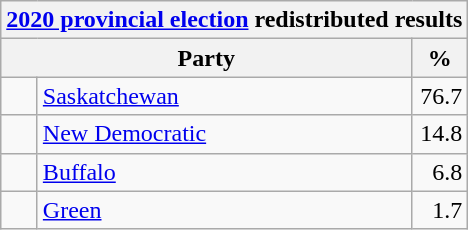<table class="wikitable">
<tr>
<th colspan="4"><a href='#'>2020 provincial election</a> redistributed results</th>
</tr>
<tr>
<th colspan="2" width="130px" bgcolor="#DDDDFF">Party</th>
<th width="30px" bgcolor="#DDDDFF">%</th>
</tr>
<tr>
<td> </td>
<td><a href='#'>Saskatchewan</a></td>
<td align="right">76.7</td>
</tr>
<tr>
<td> </td>
<td><a href='#'>New Democratic</a></td>
<td align="right">14.8</td>
</tr>
<tr>
<td> </td>
<td><a href='#'>Buffalo</a></td>
<td align="right">6.8</td>
</tr>
<tr>
<td> </td>
<td><a href='#'>Green</a></td>
<td align="right">1.7</td>
</tr>
</table>
